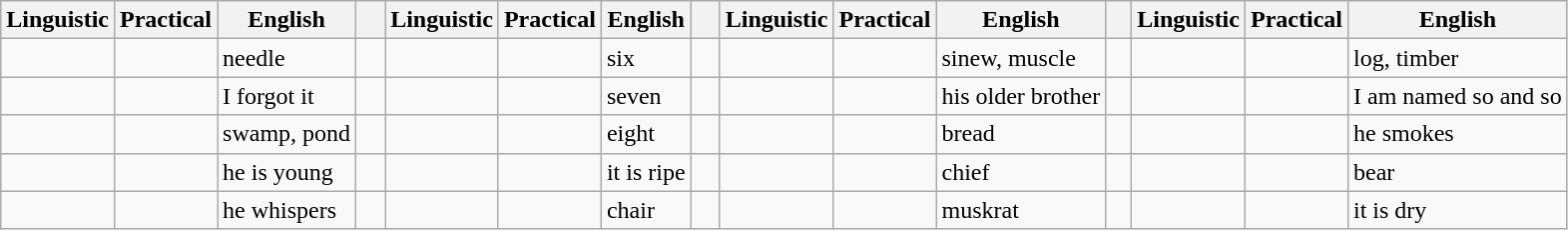<table class="wikitable" align="center">
<tr>
<th>Linguistic</th>
<th>Practical</th>
<th>English</th>
<th width="12"></th>
<th>Linguistic</th>
<th>Practical</th>
<th>English</th>
<th width="12"></th>
<th>Linguistic</th>
<th>Practical</th>
<th>English</th>
<th width="10"></th>
<th>Linguistic</th>
<th>Practical</th>
<th>English</th>
</tr>
<tr>
<td></td>
<td></td>
<td>needle</td>
<td></td>
<td></td>
<td></td>
<td>six</td>
<td></td>
<td></td>
<td></td>
<td>sinew, muscle</td>
<td></td>
<td></td>
<td></td>
<td>log, timber</td>
</tr>
<tr>
<td></td>
<td></td>
<td>I forgot it</td>
<td></td>
<td></td>
<td></td>
<td>seven</td>
<td></td>
<td></td>
<td></td>
<td>his older brother</td>
<td></td>
<td></td>
<td></td>
<td>I am named so and so</td>
</tr>
<tr>
<td></td>
<td></td>
<td>swamp, pond</td>
<td></td>
<td></td>
<td></td>
<td>eight</td>
<td></td>
<td></td>
<td></td>
<td>bread</td>
<td></td>
<td></td>
<td></td>
<td>he smokes</td>
</tr>
<tr>
<td></td>
<td></td>
<td>he is young</td>
<td></td>
<td></td>
<td></td>
<td>it is ripe</td>
<td></td>
<td></td>
<td></td>
<td>chief</td>
<td></td>
<td></td>
<td></td>
<td>bear</td>
</tr>
<tr>
<td></td>
<td></td>
<td>he whispers</td>
<td></td>
<td></td>
<td></td>
<td>chair</td>
<td></td>
<td></td>
<td></td>
<td>muskrat</td>
<td></td>
<td></td>
<td></td>
<td>it is dry</td>
</tr>
</table>
